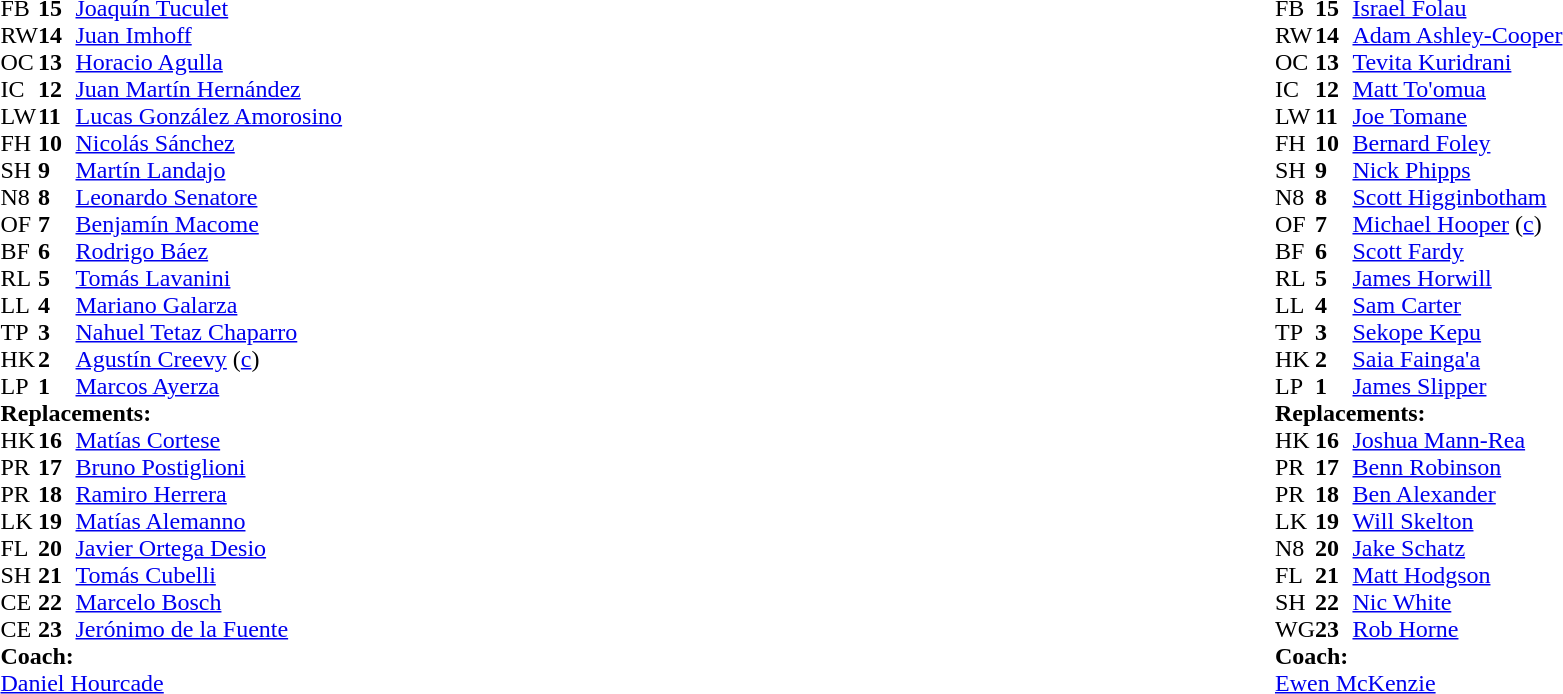<table width="100%">
<tr>
<td valign="top" width="50%"><br><table style="font-size: 100%" cellspacing="0" cellpadding="0">
<tr>
<th width="25"></th>
<th width="25"></th>
</tr>
<tr>
<td>FB</td>
<td><strong>15</strong></td>
<td><a href='#'>Joaquín Tuculet</a></td>
<td></td>
<td></td>
</tr>
<tr>
<td>RW</td>
<td><strong>14</strong></td>
<td><a href='#'>Juan Imhoff</a></td>
</tr>
<tr>
<td>OC</td>
<td><strong>13</strong></td>
<td><a href='#'>Horacio Agulla</a></td>
<td></td>
<td></td>
</tr>
<tr>
<td>IC</td>
<td><strong>12</strong></td>
<td><a href='#'>Juan Martín Hernández</a></td>
</tr>
<tr>
<td>LW</td>
<td><strong>11</strong></td>
<td><a href='#'>Lucas González Amorosino</a></td>
</tr>
<tr>
<td>FH</td>
<td><strong>10</strong></td>
<td><a href='#'>Nicolás Sánchez</a></td>
</tr>
<tr>
<td>SH</td>
<td><strong>9</strong></td>
<td><a href='#'>Martín Landajo</a></td>
<td></td>
<td></td>
</tr>
<tr>
<td>N8</td>
<td><strong>8</strong></td>
<td><a href='#'>Leonardo Senatore</a></td>
</tr>
<tr>
<td>OF</td>
<td><strong>7</strong></td>
<td><a href='#'>Benjamín Macome</a></td>
<td></td>
<td></td>
</tr>
<tr>
<td>BF</td>
<td><strong>6</strong></td>
<td><a href='#'>Rodrigo Báez</a></td>
</tr>
<tr>
<td>RL</td>
<td><strong>5</strong></td>
<td><a href='#'>Tomás Lavanini</a></td>
</tr>
<tr>
<td>LL</td>
<td><strong>4</strong></td>
<td><a href='#'>Mariano Galarza</a></td>
<td></td>
<td></td>
</tr>
<tr>
<td>TP</td>
<td><strong>3</strong></td>
<td><a href='#'>Nahuel Tetaz Chaparro</a></td>
<td></td>
<td></td>
</tr>
<tr>
<td>HK</td>
<td><strong>2</strong></td>
<td><a href='#'>Agustín Creevy</a> (<a href='#'>c</a>)</td>
</tr>
<tr>
<td>LP</td>
<td><strong>1</strong></td>
<td><a href='#'>Marcos Ayerza</a></td>
<td></td>
<td></td>
</tr>
<tr>
<td colspan="3"><strong>Replacements:</strong></td>
</tr>
<tr>
<td>HK</td>
<td><strong>16</strong></td>
<td><a href='#'>Matías Cortese</a></td>
</tr>
<tr>
<td>PR</td>
<td><strong>17</strong></td>
<td><a href='#'>Bruno Postiglioni</a></td>
<td></td>
<td></td>
</tr>
<tr>
<td>PR</td>
<td><strong>18</strong></td>
<td><a href='#'>Ramiro Herrera</a></td>
<td></td>
<td></td>
</tr>
<tr>
<td>LK</td>
<td><strong>19</strong></td>
<td><a href='#'>Matías Alemanno</a></td>
<td></td>
<td></td>
</tr>
<tr>
<td>FL</td>
<td><strong>20</strong></td>
<td><a href='#'>Javier Ortega Desio</a></td>
<td></td>
<td></td>
</tr>
<tr>
<td>SH</td>
<td><strong>21</strong></td>
<td><a href='#'>Tomás Cubelli</a></td>
<td></td>
<td></td>
</tr>
<tr>
<td>CE</td>
<td><strong>22</strong></td>
<td><a href='#'>Marcelo Bosch</a></td>
<td></td>
<td></td>
</tr>
<tr>
<td>CE</td>
<td><strong>23</strong></td>
<td><a href='#'>Jerónimo de la Fuente</a></td>
<td></td>
<td></td>
</tr>
<tr>
<td colspan="3"><strong>Coach:</strong></td>
</tr>
<tr>
<td colspan="4"> <a href='#'>Daniel Hourcade</a></td>
</tr>
</table>
</td>
<td valign="top"></td>
<td valign="top" width="50%"><br><table style="font-size: 100%" cellspacing="0" cellpadding="0" align="center">
<tr>
<th width="25"></th>
<th width="25"></th>
</tr>
<tr>
<td>FB</td>
<td><strong>15</strong></td>
<td><a href='#'>Israel Folau</a></td>
</tr>
<tr>
<td>RW</td>
<td><strong>14</strong></td>
<td><a href='#'>Adam Ashley-Cooper</a></td>
</tr>
<tr>
<td>OC</td>
<td><strong>13</strong></td>
<td><a href='#'>Tevita Kuridrani</a></td>
</tr>
<tr>
<td>IC</td>
<td><strong>12</strong></td>
<td><a href='#'>Matt To'omua</a></td>
<td></td>
<td></td>
</tr>
<tr>
<td>LW</td>
<td><strong>11</strong></td>
<td><a href='#'>Joe Tomane</a></td>
</tr>
<tr>
<td>FH</td>
<td><strong>10</strong></td>
<td><a href='#'>Bernard Foley</a></td>
</tr>
<tr>
<td>SH</td>
<td><strong>9</strong></td>
<td><a href='#'>Nick Phipps</a></td>
<td></td>
<td></td>
</tr>
<tr>
<td>N8</td>
<td><strong>8</strong></td>
<td><a href='#'>Scott Higginbotham</a></td>
<td></td>
<td></td>
</tr>
<tr>
<td>OF</td>
<td><strong>7</strong></td>
<td><a href='#'>Michael Hooper</a> (<a href='#'>c</a>)</td>
<td></td>
</tr>
<tr>
<td>BF</td>
<td><strong>6</strong></td>
<td><a href='#'>Scott Fardy</a></td>
</tr>
<tr>
<td>RL</td>
<td><strong>5</strong></td>
<td><a href='#'>James Horwill</a></td>
<td></td>
<td></td>
</tr>
<tr>
<td>LL</td>
<td><strong>4</strong></td>
<td><a href='#'>Sam Carter</a></td>
</tr>
<tr>
<td>TP</td>
<td><strong>3</strong></td>
<td><a href='#'>Sekope Kepu</a></td>
<td></td>
<td></td>
</tr>
<tr>
<td>HK</td>
<td><strong>2</strong></td>
<td><a href='#'>Saia Fainga'a</a></td>
<td></td>
<td></td>
</tr>
<tr>
<td>LP</td>
<td><strong>1</strong></td>
<td><a href='#'>James Slipper</a></td>
<td></td>
<td></td>
</tr>
<tr>
<td colspan="3"><strong>Replacements:</strong></td>
</tr>
<tr>
<td>HK</td>
<td><strong>16</strong></td>
<td><a href='#'>Joshua Mann-Rea</a></td>
<td></td>
<td></td>
</tr>
<tr>
<td>PR</td>
<td><strong>17</strong></td>
<td><a href='#'>Benn Robinson</a></td>
<td></td>
<td></td>
</tr>
<tr>
<td>PR</td>
<td><strong>18</strong></td>
<td><a href='#'>Ben Alexander</a></td>
<td></td>
<td></td>
</tr>
<tr>
<td>LK</td>
<td><strong>19</strong></td>
<td><a href='#'>Will Skelton</a></td>
<td></td>
<td></td>
</tr>
<tr>
<td>N8</td>
<td><strong>20</strong></td>
<td><a href='#'>Jake Schatz</a></td>
<td></td>
<td></td>
</tr>
<tr>
<td>FL</td>
<td><strong>21</strong></td>
<td><a href='#'>Matt Hodgson</a></td>
</tr>
<tr>
<td>SH</td>
<td><strong>22</strong></td>
<td><a href='#'>Nic White</a></td>
<td></td>
<td></td>
</tr>
<tr>
<td>WG</td>
<td><strong>23</strong></td>
<td><a href='#'>Rob Horne</a></td>
<td></td>
<td></td>
</tr>
<tr>
<td colspan="3"><strong>Coach:</strong></td>
</tr>
<tr>
<td colspan="4"> <a href='#'>Ewen McKenzie</a></td>
</tr>
</table>
</td>
</tr>
</table>
